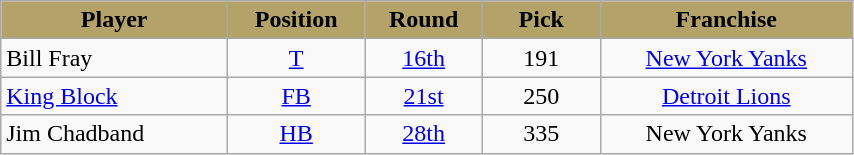<table class="wikitable" style="text-align:center" width="45%">
<tr style="background:#B3A369;color:black;">
<td><strong>Player</strong></td>
<td><strong>Position</strong></td>
<td><strong>Round</strong></td>
<td>  <strong>Pick</strong>  </td>
<td><strong>Franchise</strong></td>
</tr>
<tr>
<td align=left>Bill Fray</td>
<td><a href='#'>T</a></td>
<td><a href='#'>16th</a></td>
<td>191</td>
<td><a href='#'>New York Yanks</a></td>
</tr>
<tr>
<td align=left><a href='#'>King Block</a></td>
<td><a href='#'>FB</a></td>
<td><a href='#'>21st</a></td>
<td>250</td>
<td><a href='#'>Detroit Lions</a></td>
</tr>
<tr>
<td align=left>Jim Chadband </td>
<td><a href='#'>HB</a></td>
<td><a href='#'>28th</a></td>
<td>335</td>
<td>New York Yanks</td>
</tr>
</table>
